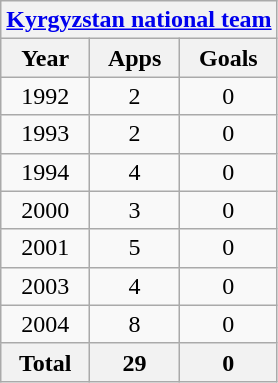<table class="wikitable" style="text-align:center">
<tr>
<th colspan=3><a href='#'>Kyrgyzstan national team</a></th>
</tr>
<tr>
<th>Year</th>
<th>Apps</th>
<th>Goals</th>
</tr>
<tr>
<td>1992</td>
<td>2</td>
<td>0</td>
</tr>
<tr>
<td>1993</td>
<td>2</td>
<td>0</td>
</tr>
<tr>
<td>1994</td>
<td>4</td>
<td>0</td>
</tr>
<tr>
<td>2000</td>
<td>3</td>
<td>0</td>
</tr>
<tr>
<td>2001</td>
<td>5</td>
<td>0</td>
</tr>
<tr>
<td>2003</td>
<td>4</td>
<td>0</td>
</tr>
<tr>
<td>2004</td>
<td>8</td>
<td>0</td>
</tr>
<tr>
<th>Total</th>
<th>29</th>
<th>0</th>
</tr>
</table>
